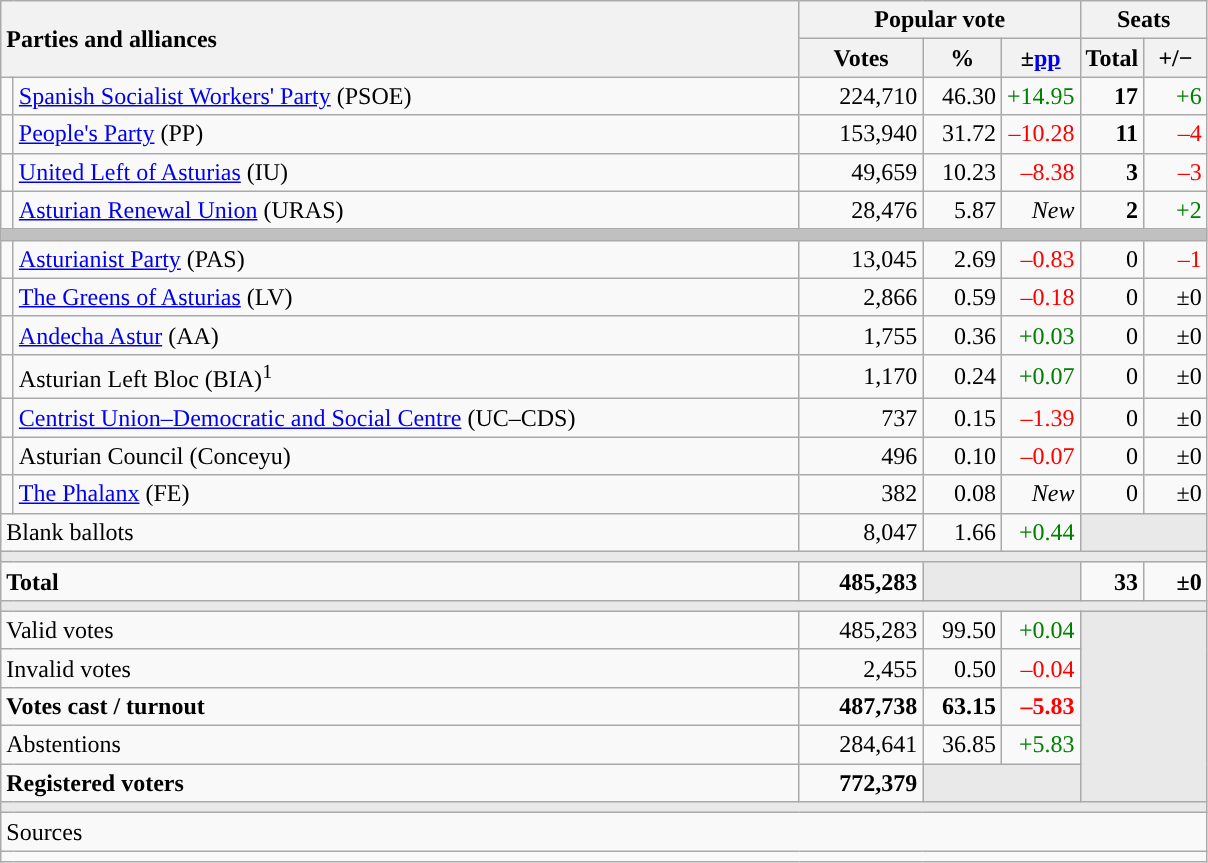<table class="wikitable" style="text-align:right;">
<tr>
<th style="text-align:left;" rowspan="2" colspan="2" width="525">Parties and alliances</th>
<th colspan="3">Popular vote</th>
<th colspan="2">Seats</th>
</tr>
<tr>
<th width="75">Votes</th>
<th width="45">%</th>
<th width="45">±<a href='#'>pp</a></th>
<th width="35">Total</th>
<th width="35">+/−</th>
</tr>
<tr>
<td width="1" style="color:inherit;background:"></td>
<td align="left"><a href='#'>Spanish Socialist Workers' Party</a> (PSOE)</td>
<td>224,710</td>
<td>46.30</td>
<td style="color:green;">+14.95</td>
<td><strong>17</strong></td>
<td style="color:green;">+6</td>
</tr>
<tr>
<td style="color:inherit;background:"></td>
<td align="left"><a href='#'>People's Party</a> (PP)</td>
<td>153,940</td>
<td>31.72</td>
<td style="color:red;">–10.28</td>
<td><strong>11</strong></td>
<td style="color:red;">–4</td>
</tr>
<tr>
<td style="color:inherit;background:"></td>
<td align="left"><a href='#'>United Left of Asturias</a> (IU)</td>
<td>49,659</td>
<td>10.23</td>
<td style="color:red;">–8.38</td>
<td><strong>3</strong></td>
<td style="color:red;">–3</td>
</tr>
<tr>
<td style="color:inherit;background:"></td>
<td align="left"><a href='#'>Asturian Renewal Union</a> (URAS)</td>
<td>28,476</td>
<td>5.87</td>
<td><em>New</em></td>
<td><strong>2</strong></td>
<td style="color:green;">+2</td>
</tr>
<tr>
<td colspan="7" bgcolor="#C0C0C0"></td>
</tr>
<tr>
<td style="color:inherit;background:"></td>
<td align="left"><a href='#'>Asturianist Party</a> (PAS)</td>
<td>13,045</td>
<td>2.69</td>
<td style="color:red;">–0.83</td>
<td>0</td>
<td style="color:red;">–1</td>
</tr>
<tr>
<td style="color:inherit;background:"></td>
<td align="left"><a href='#'>The Greens of Asturias</a> (LV)</td>
<td>2,866</td>
<td>0.59</td>
<td style="color:red;">–0.18</td>
<td>0</td>
<td>±0</td>
</tr>
<tr>
<td style="color:inherit;background:"></td>
<td align="left"><a href='#'>Andecha Astur</a> (AA)</td>
<td>1,755</td>
<td>0.36</td>
<td style="color:green;">+0.03</td>
<td>0</td>
<td>±0</td>
</tr>
<tr>
<td style="color:inherit;background:"></td>
<td align="left">Asturian Left Bloc (BIA)<sup>1</sup></td>
<td>1,170</td>
<td>0.24</td>
<td style="color:green;">+0.07</td>
<td>0</td>
<td>±0</td>
</tr>
<tr>
<td style="color:inherit;background:"></td>
<td align="left"><a href='#'>Centrist Union–Democratic and Social Centre</a> (UC–CDS)</td>
<td>737</td>
<td>0.15</td>
<td style="color:red;">–1.39</td>
<td>0</td>
<td>±0</td>
</tr>
<tr>
<td style="color:inherit;background:"></td>
<td align="left">Asturian Council (Conceyu)</td>
<td>496</td>
<td>0.10</td>
<td style="color:red;">–0.07</td>
<td>0</td>
<td>±0</td>
</tr>
<tr>
<td style="color:inherit;background:"></td>
<td align="left"><a href='#'>The Phalanx</a> (FE)</td>
<td>382</td>
<td>0.08</td>
<td><em>New</em></td>
<td>0</td>
<td>±0</td>
</tr>
<tr>
<td align="left" colspan="2">Blank ballots</td>
<td>8,047</td>
<td>1.66</td>
<td style="color:green;">+0.44</td>
<td bgcolor="#E9E9E9" colspan="2"></td>
</tr>
<tr>
<td colspan="7" bgcolor="#E9E9E9"></td>
</tr>
<tr style="font-weight:bold;">
<td align="left" colspan="2">Total</td>
<td>485,283</td>
<td bgcolor="#E9E9E9" colspan="2"></td>
<td>33</td>
<td>±0</td>
</tr>
<tr>
<td colspan="7" bgcolor="#E9E9E9"></td>
</tr>
<tr>
<td align="left" colspan="2">Valid votes</td>
<td>485,283</td>
<td>99.50</td>
<td style="color:green;">+0.04</td>
<td bgcolor="#E9E9E9" colspan="2" rowspan="5"></td>
</tr>
<tr>
<td align="left" colspan="2">Invalid votes</td>
<td>2,455</td>
<td>0.50</td>
<td style="color:red;">–0.04</td>
</tr>
<tr style="font-weight:bold;">
<td align="left" colspan="2">Votes cast / turnout</td>
<td>487,738</td>
<td>63.15</td>
<td style="color:red;">–5.83</td>
</tr>
<tr>
<td align="left" colspan="2">Abstentions</td>
<td>284,641</td>
<td>36.85</td>
<td style="color:green;">+5.83</td>
</tr>
<tr style="font-weight:bold;">
<td align="left" colspan="2">Registered voters</td>
<td>772,379</td>
<td bgcolor="#E9E9E9" colspan="2"></td>
</tr>
<tr>
<td colspan="7" bgcolor="#E9E9E9"></td>
</tr>
<tr>
<td align="left" colspan="7">Sources</td>
</tr>
<tr>
<td colspan="7" style="text-align:left; max-width:790px;"></td>
</tr>
</table>
